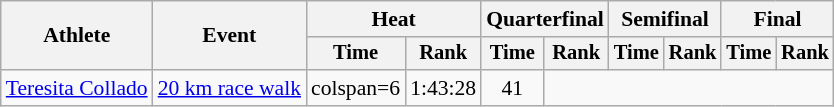<table class=wikitable style=font-size:90%;text-align:center>
<tr>
<th rowspan=2>Athlete</th>
<th rowspan=2>Event</th>
<th colspan=2>Heat</th>
<th colspan=2>Quarterfinal</th>
<th colspan=2>Semifinal</th>
<th colspan=2>Final</th>
</tr>
<tr style=font-size:95%>
<th>Time</th>
<th>Rank</th>
<th>Time</th>
<th>Rank</th>
<th>Time</th>
<th>Rank</th>
<th>Time</th>
<th>Rank</th>
</tr>
<tr>
<td align=left><a href='#'>Teresita Collado</a></td>
<td align=left><a href='#'>20 km race walk</a></td>
<td>colspan=6 </td>
<td>1:43:28</td>
<td>41</td>
</tr>
</table>
